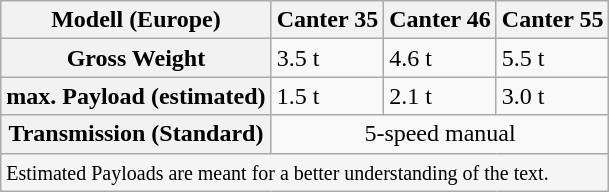<table class="wikitable">
<tr>
<th>Modell (Europe)</th>
<th>Canter 35</th>
<th>Canter 46</th>
<th>Canter 55</th>
</tr>
<tr>
<th>Gross Weight</th>
<td>3.5 t</td>
<td>4.6 t</td>
<td>5.5 t</td>
</tr>
<tr>
<th>max. Payload (estimated)</th>
<td>1.5 t</td>
<td>2.1 t</td>
<td>3.0 t</td>
</tr>
<tr>
<th>Transmission (Standard)</th>
<td colspan="3" style="text-align:center;">5-speed manual</td>
</tr>
<tr>
<td colspan=4 style="background:#F5F5F5"><small>Estimated Payloads are meant for a better understanding of the text.</small></td>
</tr>
</table>
